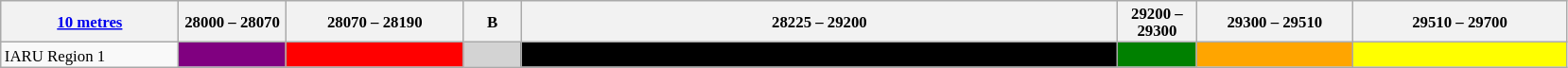<table class="wikitable" style="font-size:70%">
<tr>
<th width=120px><a href='#'>10 metres</a></th>
<th width= 70px>28000 – 28070</th>
<th width=120px>28070 – 28190</th>
<th width= 35px>B</th>
<th width=415px>28225 – 29200</th>
<th width= 50px>29200 – 29300</th>
<th width=105px>29300 – 29510</th>
<th width=145px>29510 – 29700</th>
</tr>
<tr>
<td>IARU Region 1</td>
<td style="background-color: purple"></td>
<td style="background-color: red"></td>
<td style="background-color: lightgrey"></td>
<td style="background-color: black"></td>
<td style="background-color: green"></td>
<td style="background-color: orange"></td>
<td style="background-color: yellow"></td>
</tr>
</table>
